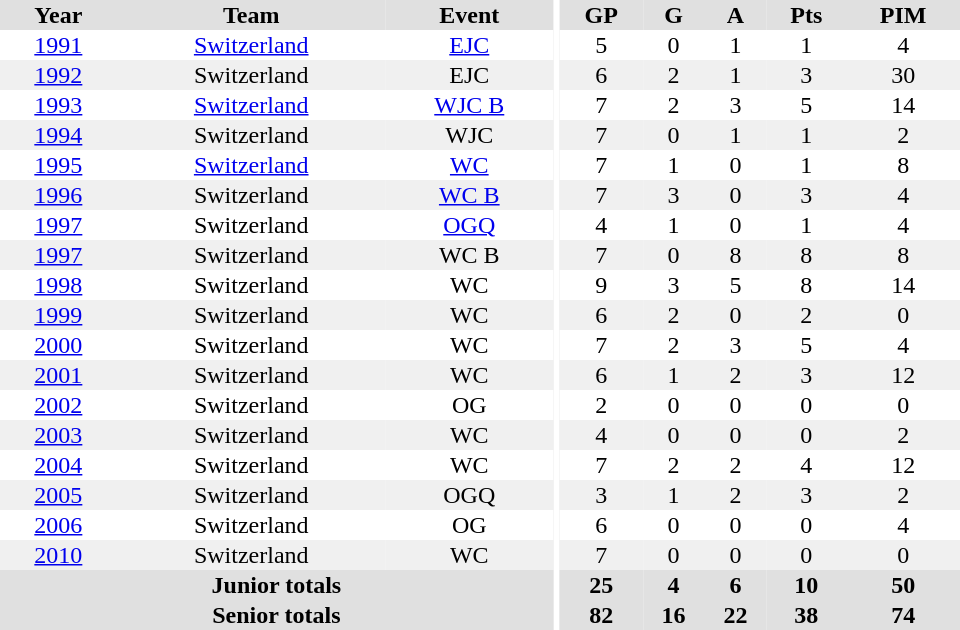<table border="0" cellpadding="1" cellspacing="0" ID="Table3" style="text-align:center; width:40em">
<tr ALIGN="center" bgcolor="#e0e0e0">
<th>Year</th>
<th>Team</th>
<th>Event</th>
<th rowspan="99" bgcolor="#ffffff"></th>
<th>GP</th>
<th>G</th>
<th>A</th>
<th>Pts</th>
<th>PIM</th>
</tr>
<tr>
<td><a href='#'>1991</a></td>
<td><a href='#'>Switzerland</a></td>
<td><a href='#'>EJC</a></td>
<td>5</td>
<td>0</td>
<td>1</td>
<td>1</td>
<td>4</td>
</tr>
<tr bgcolor="#f0f0f0">
<td><a href='#'>1992</a></td>
<td>Switzerland</td>
<td>EJC</td>
<td>6</td>
<td>2</td>
<td>1</td>
<td>3</td>
<td>30</td>
</tr>
<tr>
<td><a href='#'>1993</a></td>
<td><a href='#'>Switzerland</a></td>
<td><a href='#'>WJC B</a></td>
<td>7</td>
<td>2</td>
<td>3</td>
<td>5</td>
<td>14</td>
</tr>
<tr bgcolor="#f0f0f0">
<td><a href='#'>1994</a></td>
<td>Switzerland</td>
<td>WJC</td>
<td>7</td>
<td>0</td>
<td>1</td>
<td>1</td>
<td>2</td>
</tr>
<tr>
<td><a href='#'>1995</a></td>
<td><a href='#'>Switzerland</a></td>
<td><a href='#'>WC</a></td>
<td>7</td>
<td>1</td>
<td>0</td>
<td>1</td>
<td>8</td>
</tr>
<tr bgcolor="#f0f0f0">
<td><a href='#'>1996</a></td>
<td>Switzerland</td>
<td><a href='#'>WC B</a></td>
<td>7</td>
<td>3</td>
<td>0</td>
<td>3</td>
<td>4</td>
</tr>
<tr>
<td><a href='#'>1997</a></td>
<td>Switzerland</td>
<td><a href='#'>OGQ</a></td>
<td>4</td>
<td>1</td>
<td>0</td>
<td>1</td>
<td>4</td>
</tr>
<tr bgcolor="#f0f0f0">
<td><a href='#'>1997</a></td>
<td>Switzerland</td>
<td>WC B</td>
<td>7</td>
<td>0</td>
<td>8</td>
<td>8</td>
<td>8</td>
</tr>
<tr>
<td><a href='#'>1998</a></td>
<td>Switzerland</td>
<td>WC</td>
<td>9</td>
<td>3</td>
<td>5</td>
<td>8</td>
<td>14</td>
</tr>
<tr bgcolor="#f0f0f0">
<td><a href='#'>1999</a></td>
<td>Switzerland</td>
<td>WC</td>
<td>6</td>
<td>2</td>
<td>0</td>
<td>2</td>
<td>0</td>
</tr>
<tr>
<td><a href='#'>2000</a></td>
<td>Switzerland</td>
<td>WC</td>
<td>7</td>
<td>2</td>
<td>3</td>
<td>5</td>
<td>4</td>
</tr>
<tr bgcolor="#f0f0f0">
<td><a href='#'>2001</a></td>
<td>Switzerland</td>
<td>WC</td>
<td>6</td>
<td>1</td>
<td>2</td>
<td>3</td>
<td>12</td>
</tr>
<tr>
<td><a href='#'>2002</a></td>
<td>Switzerland</td>
<td>OG</td>
<td>2</td>
<td>0</td>
<td>0</td>
<td>0</td>
<td>0</td>
</tr>
<tr bgcolor="#f0f0f0">
<td><a href='#'>2003</a></td>
<td>Switzerland</td>
<td>WC</td>
<td>4</td>
<td>0</td>
<td>0</td>
<td>0</td>
<td>2</td>
</tr>
<tr>
<td><a href='#'>2004</a></td>
<td>Switzerland</td>
<td>WC</td>
<td>7</td>
<td>2</td>
<td>2</td>
<td>4</td>
<td>12</td>
</tr>
<tr bgcolor="#f0f0f0">
<td><a href='#'>2005</a></td>
<td>Switzerland</td>
<td>OGQ</td>
<td>3</td>
<td>1</td>
<td>2</td>
<td>3</td>
<td>2</td>
</tr>
<tr>
<td><a href='#'>2006</a></td>
<td>Switzerland</td>
<td>OG</td>
<td>6</td>
<td>0</td>
<td>0</td>
<td>0</td>
<td>4</td>
</tr>
<tr bgcolor="#f0f0f0">
<td><a href='#'>2010</a></td>
<td>Switzerland</td>
<td>WC</td>
<td>7</td>
<td>0</td>
<td>0</td>
<td>0</td>
<td>0</td>
</tr>
<tr style="background: #e0e0e0;">
<th colspan="3">Junior totals</th>
<th>25</th>
<th>4</th>
<th>6</th>
<th>10</th>
<th>50</th>
</tr>
<tr style="background: #e0e0e0;">
<th colspan="3">Senior totals</th>
<th>82</th>
<th>16</th>
<th>22</th>
<th>38</th>
<th>74</th>
</tr>
</table>
